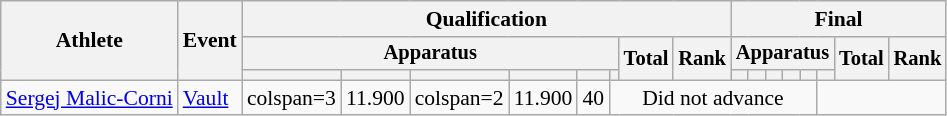<table class="wikitable" style="font-size:90%">
<tr>
<th rowspan=3>Athlete</th>
<th rowspan=3>Event</th>
<th colspan =8>Qualification</th>
<th colspan =8>Final</th>
</tr>
<tr style="font-size:95%">
<th colspan=6>Apparatus</th>
<th rowspan=2>Total</th>
<th rowspan=2>Rank</th>
<th colspan=6>Apparatus</th>
<th rowspan=2>Total</th>
<th rowspan=2>Rank</th>
</tr>
<tr style="font-size:95%">
<th></th>
<th></th>
<th></th>
<th></th>
<th></th>
<th></th>
<th></th>
<th></th>
<th></th>
<th></th>
<th></th>
<th></th>
</tr>
<tr align=center>
<td align=left><a href='#'>Sergej Malic-Corni</a></td>
<td align=left><a href='#'>Vault</a></td>
<td>colspan=3 </td>
<td>11.900</td>
<td>colspan=2 </td>
<td>11.900</td>
<td>40</td>
<td colspan=8>Did not advance</td>
</tr>
</table>
